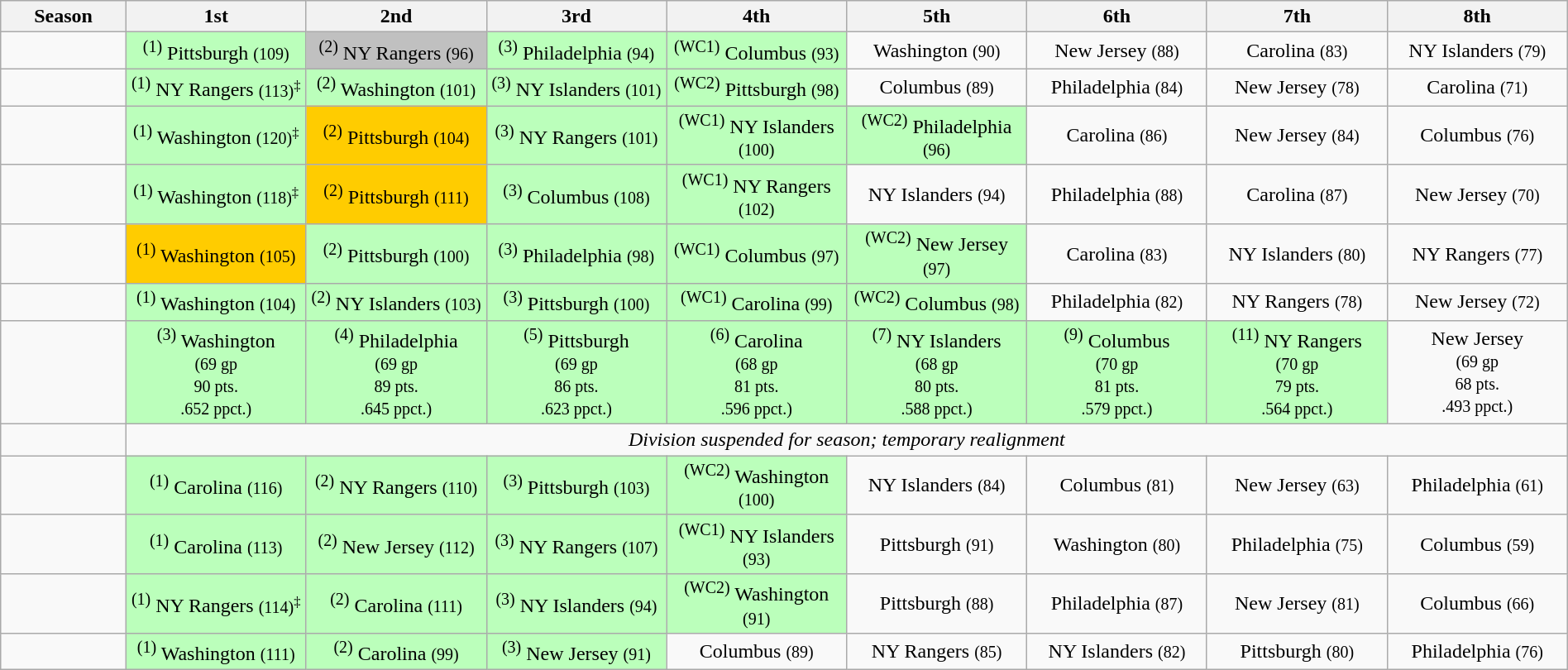<table class="wikitable" width="100%">
<tr>
<th width="8%">Season</th>
<th width="11.5%">1st</th>
<th width="11.5%">2nd</th>
<th width="11.5%">3rd</th>
<th width="11.5%">4th</th>
<th width="11.5%">5th</th>
<th width="11.5%">6th</th>
<th width="11.5%">7th</th>
<th width="11.5%">8th</th>
</tr>
<tr align=center>
<td></td>
<td bgcolor="#bbffbb"><sup>(1)</sup> Pittsburgh <small>(109)</small></td>
<td bgcolor="#c0c0c0"><sup>(2)</sup> NY Rangers <small>(96)</small></td>
<td bgcolor="#bbffbb"><sup>(3)</sup> Philadelphia <small>(94)</small></td>
<td bgcolor="#bbffbb"><sup>(WC1)</sup> Columbus <small>(93)</small></td>
<td>Washington <small>(90)</small></td>
<td>New Jersey <small>(88)</small></td>
<td>Carolina <small>(83)</small></td>
<td>NY Islanders <small>(79)</small></td>
</tr>
<tr align=center>
<td></td>
<td bgcolor="#bbffbb"><sup>(1)</sup> NY Rangers <small>(113)<sup>‡</sup></small></td>
<td bgcolor="#bbffbb"><sup>(2)</sup> Washington <small>(101)</small></td>
<td bgcolor="#bbffbb"><sup>(3)</sup> NY Islanders <small>(101)</small></td>
<td bgcolor="#bbffbb"><sup>(WC2)</sup> Pittsburgh <small>(98)</small></td>
<td>Columbus <small>(89)</small></td>
<td>Philadelphia <small>(84)</small></td>
<td>New Jersey <small>(78)</small></td>
<td>Carolina <small>(71)</small></td>
</tr>
<tr align=center>
<td></td>
<td bgcolor="#bbffbb"><sup>(1)</sup> Washington <small>(120)<sup>‡</sup></small></td>
<td bgcolor="#ffcc00"><sup>(2)</sup> Pittsburgh <small>(104)</small></td>
<td bgcolor="#bbffbb"><sup>(3)</sup> NY Rangers <small>(101)</small></td>
<td bgcolor="#bbffbb"><sup>(WC1)</sup> NY Islanders <small>(100)</small></td>
<td bgcolor="#bbffbb"><sup>(WC2)</sup> Philadelphia <small>(96)</small></td>
<td>Carolina <small>(86)</small></td>
<td>New Jersey <small>(84)</small></td>
<td>Columbus <small>(76)</small></td>
</tr>
<tr align=center>
<td></td>
<td bgcolor="#bbffbb"><sup>(1)</sup> Washington <small>(118)<sup>‡</sup></small></td>
<td bgcolor="#ffcc00"><sup>(2)</sup> Pittsburgh <small>(111)</small></td>
<td bgcolor="#bbffbb"><sup>(3)</sup> Columbus <small>(108)</small></td>
<td bgcolor="#bbffbb"><sup>(WC1)</sup> NY Rangers <small>(102)</small></td>
<td>NY Islanders <small>(94)</small></td>
<td>Philadelphia <small>(88)</small></td>
<td>Carolina <small>(87)</small></td>
<td>New Jersey <small>(70)</small></td>
</tr>
<tr align=center>
<td></td>
<td bgcolor="#ffcc00"><sup>(1)</sup> Washington <small>(105)</small></td>
<td bgcolor="#bbffbb"><sup>(2)</sup> Pittsburgh <small>(100)</small></td>
<td bgcolor="#bbffbb"><sup>(3)</sup> Philadelphia <small>(98)</small></td>
<td bgcolor="#bbffbb"><sup>(WC1)</sup> Columbus <small>(97)</small></td>
<td bgcolor="#bbffbb"><sup>(WC2)</sup> New Jersey <small>(97)</small></td>
<td>Carolina <small>(83)</small></td>
<td>NY Islanders <small>(80)</small></td>
<td>NY Rangers <small>(77)</small></td>
</tr>
<tr align=center>
<td></td>
<td bgcolor="#bbffbb"><sup>(1)</sup> Washington <small>(104)</small></td>
<td bgcolor="#bbffbb"><sup>(2)</sup> NY Islanders <small>(103)</small></td>
<td bgcolor="#bbffbb"><sup>(3)</sup> Pittsburgh <small>(100)</small></td>
<td bgcolor="#bbffbb"><sup>(WC1)</sup> Carolina <small>(99)</small></td>
<td bgcolor="#bbffbb"><sup>(WC2)</sup> Columbus <small>(98)</small></td>
<td>Philadelphia <small>(82)</small></td>
<td>NY Rangers <small>(78)</small></td>
<td>New Jersey <small>(72)</small></td>
</tr>
<tr align=center>
<td></td>
<td bgcolor="#bbffbb"><sup>(3)</sup> Washington <br><small>(69 gp<br>90 pts.<br>.652 ppct.)</small><br></td>
<td bgcolor="#bbffbb"><sup>(4)</sup> Philadelphia <br><small>(69 gp<br>89 pts.<br>.645 ppct.)</small><br></td>
<td bgcolor="#bbffbb"><sup>(5)</sup> Pittsburgh <br><small>(69 gp<br>86 pts.<br>.623 ppct.)</small><br></td>
<td bgcolor="#bbffbb"><sup>(6)</sup> Carolina <br><small>(68 gp<br>81 pts.<br>.596 ppct.)</small><br></td>
<td bgcolor="#bbffbb"><sup>(7)</sup> NY Islanders <br><small>(68 gp<br>80 pts.<br>.588 ppct.)</small><br></td>
<td bgcolor="#bbffbb"><sup>(9)</sup> Columbus <br><small>(70 gp<br>81 pts.<br>.579 ppct.)</small><br></td>
<td bgcolor="#bbffbb"><sup>(11)</sup> NY Rangers <br><small>(70 gp<br>79 pts.<br>.564 ppct.)</small><br></td>
<td>New Jersey <br><small>(69 gp<br>68 pts.<br>.493 ppct.)</small><br></td>
</tr>
<tr align=center>
<td></td>
<td colspan="8"><em>Division suspended for season; temporary realignment</em></td>
</tr>
<tr align=center>
<td></td>
<td bgcolor="#bbffbb"><sup>(1)</sup> Carolina <small>(116)</small></td>
<td bgcolor="#bbffbb"><sup>(2)</sup> NY Rangers <small>(110)</small></td>
<td bgcolor="#bbffbb"><sup>(3)</sup> Pittsburgh <small>(103)</small></td>
<td bgcolor="#bbffbb"><sup>(WC2)</sup> Washington <small>(100)</small></td>
<td>NY Islanders <small>(84)</small></td>
<td>Columbus <small>(81)</small></td>
<td>New Jersey <small>(63)</small></td>
<td>Philadelphia <small>(61)</small></td>
</tr>
<tr align=center>
<td></td>
<td bgcolor="#bbffbb"><sup>(1)</sup> Carolina <small>(113)</small></td>
<td bgcolor="#bbffbb"><sup>(2)</sup> New Jersey <small>(112)</small></td>
<td bgcolor="#bbffbb"><sup>(3)</sup> NY Rangers <small>(107)</small></td>
<td bgcolor="#bbffbb"><sup>(WC1)</sup> NY Islanders <small>(93)</small></td>
<td>Pittsburgh <small>(91)</small></td>
<td>Washington <small>(80)</small></td>
<td>Philadelphia <small>(75)</small></td>
<td>Columbus <small>(59)</small></td>
</tr>
<tr align=center>
<td></td>
<td bgcolor="#bbffbb"><sup>(1)</sup> NY Rangers <small>(114)<sup>‡</sup></small></td>
<td bgcolor="#bbffbb"><sup>(2)</sup> Carolina <small>(111)</small></td>
<td bgcolor="#bbffbb"><sup>(3)</sup> NY Islanders <small>(94)</small></td>
<td bgcolor="#bbffbb"><sup>(WC2)</sup> Washington <small>(91)</small></td>
<td>Pittsburgh <small>(88)</small></td>
<td>Philadelphia <small>(87)</small></td>
<td>New Jersey <small>(81)</small></td>
<td>Columbus <small>(66)</small></td>
</tr>
<tr align=center>
<td></td>
<td bgcolor="#bbffbb"><sup>(1)</sup> Washington <small>(111)</small></td>
<td bgcolor="#bbffbb"><sup>(2)</sup> Carolina <small>(99)</small></td>
<td bgcolor="#bbffbb"><sup>(3)</sup> New Jersey <small>(91)</small></td>
<td>Columbus <small>(89)</small></td>
<td>NY Rangers <small>(85)</small></td>
<td>NY Islanders <small>(82)</small></td>
<td>Pittsburgh <small>(80)</small></td>
<td>Philadelphia <small>(76)</small></td>
</tr>
</table>
